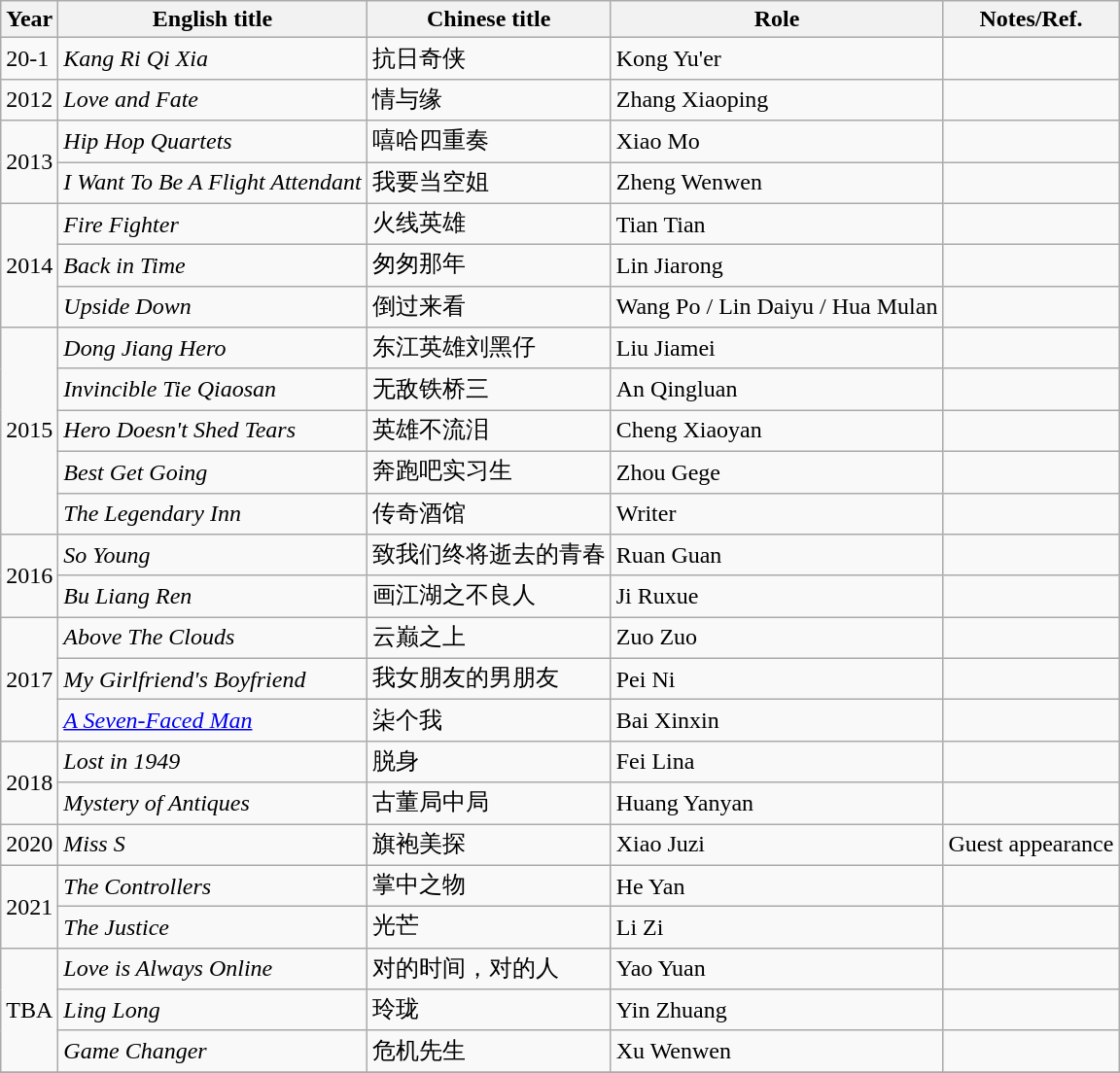<table class="wikitable sortable">
<tr>
<th>Year</th>
<th>English title</th>
<th>Chinese title</th>
<th>Role</th>
<th>Notes/Ref.</th>
</tr>
<tr>
<td>20-1</td>
<td><em>Kang Ri Qi Xia</em></td>
<td>抗日奇侠</td>
<td>Kong Yu'er</td>
<td></td>
</tr>
<tr>
<td>2012</td>
<td><em>Love and Fate</em></td>
<td>情与缘</td>
<td>Zhang Xiaoping</td>
<td></td>
</tr>
<tr>
<td rowspan=2>2013</td>
<td><em>Hip Hop Quartets</em></td>
<td>嘻哈四重奏</td>
<td>Xiao Mo</td>
<td></td>
</tr>
<tr>
<td><em>I Want To Be A Flight Attendant</em></td>
<td>我要当空姐</td>
<td>Zheng Wenwen</td>
<td></td>
</tr>
<tr>
<td rowspan=3>2014</td>
<td><em>Fire Fighter</em></td>
<td>火线英雄</td>
<td>Tian Tian</td>
<td></td>
</tr>
<tr>
<td><em>Back in Time</em></td>
<td>匆匆那年</td>
<td>Lin Jiarong</td>
<td></td>
</tr>
<tr>
<td><em>Upside Down</em></td>
<td>倒过来看</td>
<td>Wang Po / Lin Daiyu / Hua Mulan</td>
<td></td>
</tr>
<tr>
<td rowspan=5>2015</td>
<td><em>Dong Jiang Hero</em></td>
<td>东江英雄刘黑仔</td>
<td>Liu Jiamei</td>
<td></td>
</tr>
<tr>
<td><em>Invincible Tie Qiaosan</em></td>
<td>无敌铁桥三</td>
<td>An Qingluan</td>
<td></td>
</tr>
<tr>
<td><em>Hero Doesn't Shed Tears</em></td>
<td>英雄不流泪</td>
<td>Cheng Xiaoyan</td>
<td></td>
</tr>
<tr>
<td><em>Best Get Going</em></td>
<td>奔跑吧实习生</td>
<td>Zhou Gege</td>
<td></td>
</tr>
<tr>
<td><em>The Legendary Inn</em></td>
<td>传奇酒馆</td>
<td>Writer</td>
<td></td>
</tr>
<tr>
<td rowspan=2>2016</td>
<td><em>So Young</em></td>
<td>致我们终将逝去的青春</td>
<td>Ruan Guan</td>
<td></td>
</tr>
<tr>
<td><em>Bu Liang Ren</em></td>
<td>画江湖之不良人</td>
<td>Ji Ruxue</td>
<td></td>
</tr>
<tr>
<td rowspan=3>2017</td>
<td><em>Above The Clouds</em></td>
<td>云巅之上</td>
<td>Zuo Zuo</td>
<td></td>
</tr>
<tr>
<td><em>My Girlfriend's Boyfriend</em></td>
<td>我女朋友的男朋友</td>
<td>Pei Ni</td>
<td></td>
</tr>
<tr>
<td><em><a href='#'>A Seven-Faced Man</a></em></td>
<td>柒个我</td>
<td>Bai Xinxin</td>
<td></td>
</tr>
<tr>
<td rowspan=2>2018</td>
<td><em>Lost in 1949</em></td>
<td>脱身</td>
<td>Fei Lina</td>
<td></td>
</tr>
<tr>
<td><em>Mystery of Antiques</em></td>
<td>古董局中局</td>
<td>Huang Yanyan</td>
<td></td>
</tr>
<tr>
<td>2020</td>
<td><em>Miss S</em></td>
<td>旗袍美探</td>
<td>Xiao Juzi</td>
<td>Guest appearance</td>
</tr>
<tr>
<td rowspan="2">2021</td>
<td><em>The Controllers</em></td>
<td>掌中之物</td>
<td>He Yan</td>
<td></td>
</tr>
<tr>
<td><em>The Justice</em></td>
<td>光芒</td>
<td>Li Zi</td>
<td></td>
</tr>
<tr>
<td rowspan="3">TBA</td>
<td><em>Love is Always Online</em></td>
<td>对的时间，对的人</td>
<td>Yao Yuan</td>
<td></td>
</tr>
<tr>
<td><em>Ling Long</em></td>
<td>玲珑</td>
<td>Yin Zhuang</td>
<td></td>
</tr>
<tr>
<td><em>Game Changer</em></td>
<td>危机先生</td>
<td>Xu Wenwen</td>
<td></td>
</tr>
<tr>
</tr>
</table>
